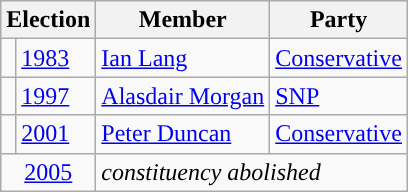<table class="wikitable">
<tr>
<th colspan="2">Election</th>
<th>Member </th>
<th>Party</th>
</tr>
<tr>
<td style="color:inherit;background-color: "></td>
<td><a href='#'>1983</a></td>
<td><a href='#'>Ian Lang</a></td>
<td><a href='#'>Conservative</a></td>
</tr>
<tr>
<td style="color:inherit;background-color: "></td>
<td><a href='#'>1997</a></td>
<td><a href='#'>Alasdair Morgan</a></td>
<td><a href='#'>SNP</a></td>
</tr>
<tr>
<td style="color:inherit;background-color: "></td>
<td><a href='#'>2001</a></td>
<td><a href='#'>Peter Duncan</a></td>
<td><a href='#'>Conservative</a></td>
</tr>
<tr>
<td colspan="2" align="center"><a href='#'>2005</a></td>
<td colspan="2"><em>constituency abolished</em></td>
</tr>
</table>
